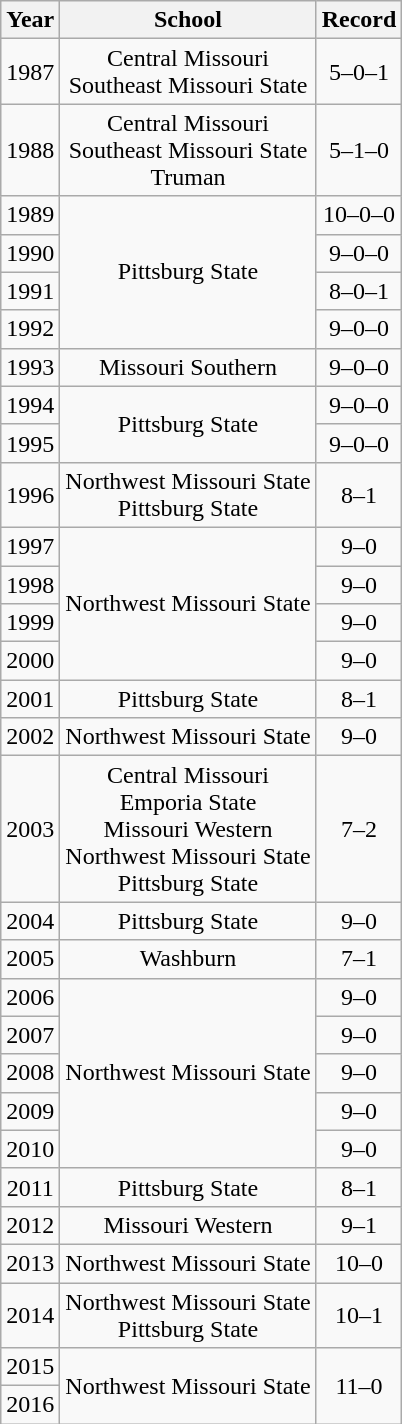<table class="wikitable" style="text-align:center">
<tr>
<th>Year</th>
<th>School</th>
<th>Record</th>
</tr>
<tr>
<td>1987</td>
<td>Central Missouri<br>Southeast Missouri State</td>
<td>5–0–1</td>
</tr>
<tr>
<td>1988</td>
<td>Central Missouri<br>Southeast Missouri State<br>Truman</td>
<td>5–1–0</td>
</tr>
<tr>
<td>1989</td>
<td rowspan=4>Pittsburg State</td>
<td>10–0–0</td>
</tr>
<tr>
<td>1990</td>
<td>9–0–0</td>
</tr>
<tr>
<td>1991</td>
<td>8–0–1</td>
</tr>
<tr>
<td>1992</td>
<td>9–0–0</td>
</tr>
<tr>
<td>1993</td>
<td>Missouri Southern</td>
<td>9–0–0</td>
</tr>
<tr>
<td>1994</td>
<td rowspan=2>Pittsburg State</td>
<td>9–0–0</td>
</tr>
<tr>
<td>1995</td>
<td>9–0–0</td>
</tr>
<tr>
<td>1996</td>
<td>Northwest Missouri State<br>Pittsburg State</td>
<td>8–1</td>
</tr>
<tr>
<td>1997</td>
<td rowspan=4>Northwest Missouri State</td>
<td>9–0</td>
</tr>
<tr>
<td>1998</td>
<td>9–0</td>
</tr>
<tr>
<td>1999</td>
<td>9–0</td>
</tr>
<tr>
<td>2000</td>
<td>9–0</td>
</tr>
<tr>
<td>2001</td>
<td>Pittsburg State</td>
<td>8–1</td>
</tr>
<tr>
<td>2002</td>
<td>Northwest Missouri State</td>
<td>9–0</td>
</tr>
<tr>
<td>2003</td>
<td>Central Missouri<br>Emporia State<br>Missouri Western<br>Northwest Missouri State<br>Pittsburg State</td>
<td>7–2</td>
</tr>
<tr>
<td>2004</td>
<td>Pittsburg State</td>
<td>9–0</td>
</tr>
<tr>
<td>2005</td>
<td>Washburn</td>
<td>7–1</td>
</tr>
<tr>
<td>2006</td>
<td rowspan=5>Northwest Missouri State</td>
<td>9–0</td>
</tr>
<tr>
<td>2007</td>
<td>9–0</td>
</tr>
<tr>
<td>2008</td>
<td>9–0</td>
</tr>
<tr>
<td>2009</td>
<td>9–0</td>
</tr>
<tr>
<td>2010</td>
<td>9–0</td>
</tr>
<tr>
<td>2011</td>
<td>Pittsburg State</td>
<td>8–1</td>
</tr>
<tr>
<td>2012</td>
<td>Missouri Western</td>
<td>9–1</td>
</tr>
<tr>
<td>2013</td>
<td>Northwest Missouri State</td>
<td>10–0</td>
</tr>
<tr>
<td>2014</td>
<td>Northwest Missouri State<br>Pittsburg State</td>
<td>10–1</td>
</tr>
<tr>
<td>2015</td>
<td rowspan=2>Northwest Missouri State</td>
<td rowspan=2>11–0</td>
</tr>
<tr>
<td>2016</td>
</tr>
</table>
